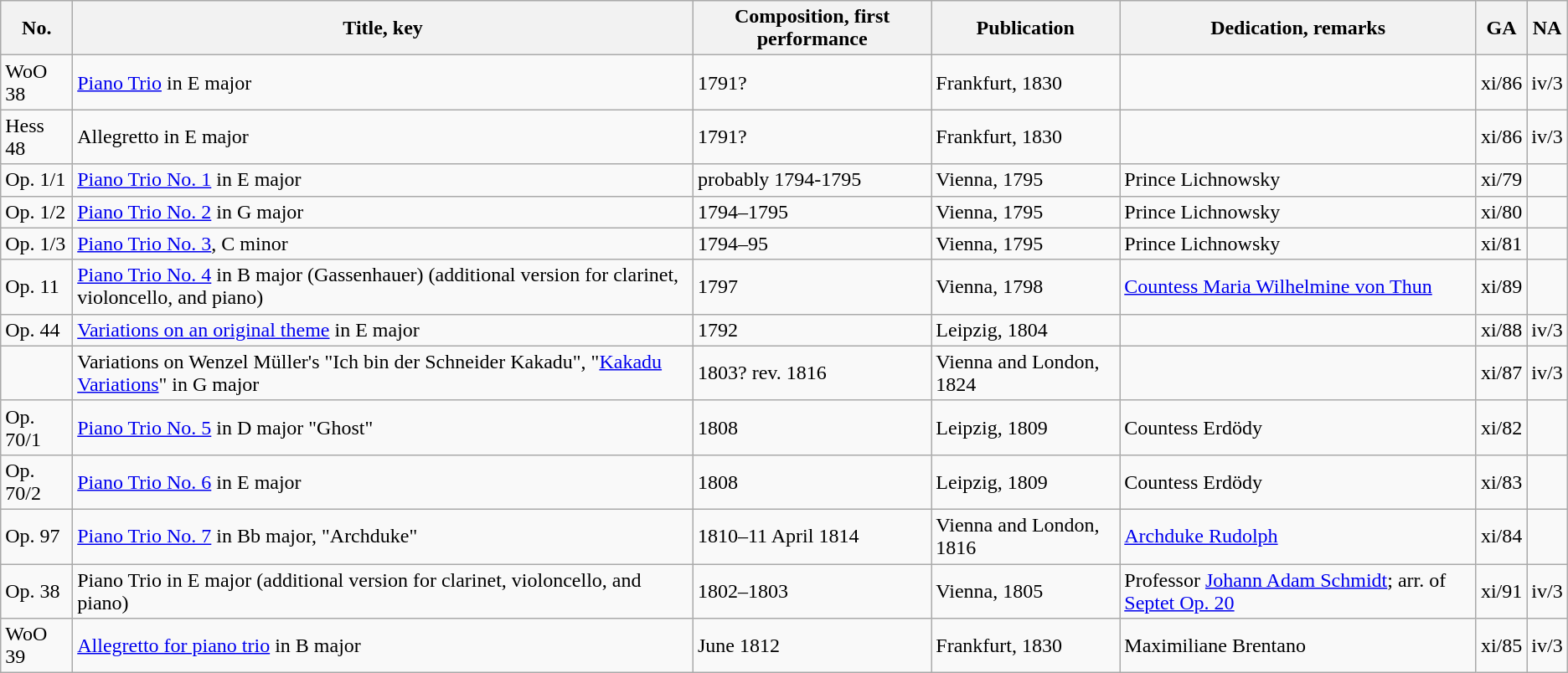<table class="wikitable sortable">
<tr>
<th>No.</th>
<th>Title, key</th>
<th>Composition, first performance</th>
<th>Publication</th>
<th>Dedication, remarks</th>
<th class="unsortable">GA</th>
<th class="unsortable">NA</th>
</tr>
<tr>
<td>WoO 38</td>
<td><a href='#'>Piano Trio</a> in E major</td>
<td data-sort-value="1791">1791?</td>
<td data-sort-value="1830">Frankfurt, 1830</td>
<td></td>
<td>xi/86</td>
<td>iv/3</td>
</tr>
<tr>
<td>Hess 48</td>
<td>Allegretto in E major</td>
<td data-sort-value="1791">1791?</td>
<td data-sort-value="1830">Frankfurt, 1830</td>
<td></td>
<td>xi/86</td>
<td>iv/3</td>
</tr>
<tr>
<td>Op. 1/1</td>
<td><a href='#'>Piano Trio No. 1</a> in E major</td>
<td data-sort-value="1793">probably 1794-1795</td>
<td data-sort-value="1795">Vienna, 1795</td>
<td>Prince Lichnowsky</td>
<td>xi/79</td>
<td></td>
</tr>
<tr>
<td>Op. 1/2</td>
<td><a href='#'>Piano Trio No. 2</a> in G major</td>
<td data-sort-value="1794">1794–1795</td>
<td data-sort-value="1795">Vienna, 1795</td>
<td>Prince Lichnowsky</td>
<td>xi/80</td>
<td></td>
</tr>
<tr>
<td>Op. 1/3</td>
<td><a href='#'>Piano Trio No. 3</a>, C minor</td>
<td data-sort-value="1794">1794–95</td>
<td data-sort-value="1795">Vienna, 1795</td>
<td>Prince Lichnowsky</td>
<td>xi/81</td>
<td></td>
</tr>
<tr>
<td>Op. 11</td>
<td><a href='#'>Piano Trio No. 4</a> in B major (Gassenhauer) (additional version for clarinet, violoncello, and piano)</td>
<td>1797</td>
<td>Vienna, 1798</td>
<td><a href='#'>Countess Maria Wilhelmine von Thun</a></td>
<td>xi/89</td>
<td></td>
</tr>
<tr>
<td>Op. 44</td>
<td><a href='#'>Variations on an original theme</a> in E major</td>
<td data-sort-value="1792">1792</td>
<td data-sort-value="1804">Leipzig, 1804</td>
<td></td>
<td>xi/88</td>
<td>iv/3</td>
</tr>
<tr>
<td></td>
<td>Variations on Wenzel Müller's "Ich bin der Schneider Kakadu", "<a href='#'>Kakadu Variations</a>" in G major</td>
<td data-sort-value="1803">1803? rev. 1816</td>
<td data-sort-value="1824">Vienna and London, 1824</td>
<td></td>
<td>xi/87</td>
<td>iv/3</td>
</tr>
<tr>
<td>Op. 70/1</td>
<td><a href='#'>Piano Trio No. 5</a> in D major "Ghost"</td>
<td data-sort-value="1808">1808</td>
<td data-sort-value="1809">Leipzig, 1809</td>
<td>Countess Erdödy</td>
<td>xi/82</td>
<td></td>
</tr>
<tr>
<td>Op. 70/2</td>
<td><a href='#'>Piano Trio No. 6</a> in E major</td>
<td data-sort-value="1808">1808</td>
<td data-sort-value="1809">Leipzig, 1809</td>
<td>Countess Erdödy</td>
<td>xi/83</td>
<td></td>
</tr>
<tr>
<td>Op. 97</td>
<td><a href='#'>Piano Trio No. 7</a> in Bb major, "Archduke"</td>
<td data-sort-value="1810">1810–11 April 1814</td>
<td data-sort-value="1816">Vienna and London, 1816</td>
<td><a href='#'>Archduke Rudolph</a></td>
<td>xi/84</td>
<td></td>
</tr>
<tr>
<td>Op. 38</td>
<td>Piano Trio in E major (additional version for clarinet, violoncello, and piano)</td>
<td data-sort-value="1802">1802–1803</td>
<td data-sort-value="1805">Vienna, 1805</td>
<td>Professor <a href='#'>Johann Adam Schmidt</a>; arr. of <a href='#'>Septet Op. 20</a></td>
<td>xi/91</td>
<td>iv/3</td>
</tr>
<tr>
<td>WoO 39</td>
<td><a href='#'>Allegretto for piano trio</a> in B major</td>
<td data-sort-value="1812-06">June 1812</td>
<td data-sort-value="1830">Frankfurt, 1830</td>
<td>Maximiliane Brentano</td>
<td>xi/85</td>
<td>iv/3</td>
</tr>
</table>
